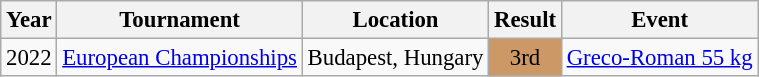<table class="wikitable" style="font-size:95%;">
<tr>
<th>Year</th>
<th>Tournament</th>
<th>Location</th>
<th>Result</th>
<th>Event</th>
</tr>
<tr>
<td>2022</td>
<td><a href='#'>European Championships</a></td>
<td>Budapest, Hungary</td>
<td align="center" bgcolor="cc9966">3rd</td>
<td><a href='#'>Greco-Roman 55 kg</a></td>
</tr>
</table>
